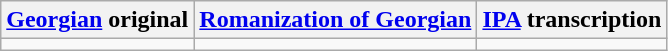<table class="wikitable">
<tr>
<th><a href='#'>Georgian</a> original</th>
<th><a href='#'>Romanization of Georgian</a></th>
<th><a href='#'>IPA</a> transcription</th>
</tr>
<tr style="vertical-align:top;white-space:nowrap;">
<td></td>
<td></td>
<td></td>
</tr>
</table>
